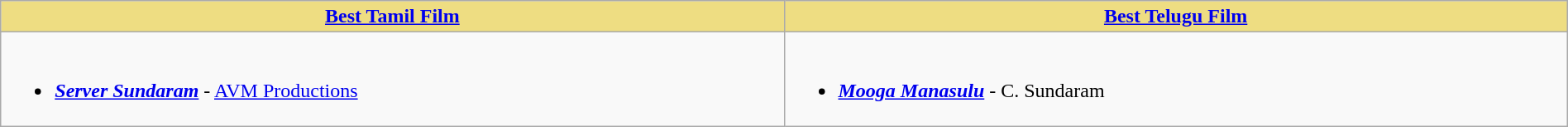<table class="wikitable" width=100% |>
<tr>
<th !  style="background:#eedd82; text-align:center; width:50%;"><a href='#'>Best Tamil Film</a></th>
<th !  style="background:#eedd82; text-align:center; width:50%;"><a href='#'>Best Telugu Film</a></th>
</tr>
<tr>
<td valign="top"><br><ul><li><strong><em><a href='#'>Server Sundaram</a></em></strong> - <a href='#'>AVM Productions</a></li></ul></td>
<td valign="top"><br><ul><li><strong><em><a href='#'>Mooga Manasulu</a></em></strong> - C. Sundaram</li></ul></td>
</tr>
</table>
